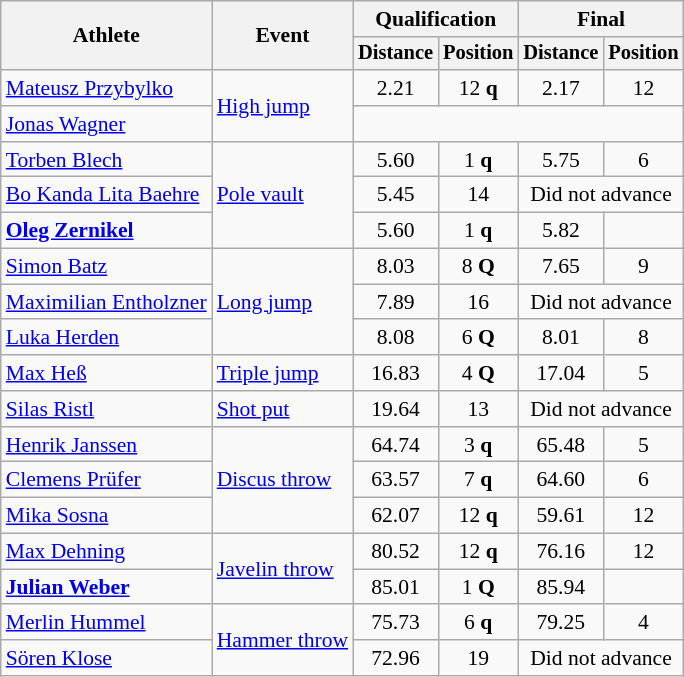<table class=wikitable style=font-size:90%>
<tr>
<th rowspan=2>Athlete</th>
<th rowspan=2>Event</th>
<th colspan=2>Qualification</th>
<th colspan=2>Final</th>
</tr>
<tr style=font-size:95%>
<th>Distance</th>
<th>Position</th>
<th>Distance</th>
<th>Position</th>
</tr>
<tr align=center>
<td align=left><a href='#'>Mateusz Przybylko</a></td>
<td align=left rowspan=2><a href='#'>High jump</a></td>
<td>2.21</td>
<td>12 <strong>q</strong></td>
<td>2.17</td>
<td>12</td>
</tr>
<tr align=center>
<td align=left><a href='#'>Jonas Wagner</a></td>
<td colspan=4></td>
</tr>
<tr align=center>
<td align=left><a href='#'>Torben Blech</a></td>
<td align=left rowspan=3><a href='#'>Pole vault</a></td>
<td>5.60</td>
<td>1 <strong>q</strong></td>
<td>5.75</td>
<td>6</td>
</tr>
<tr align=center>
<td align=left><a href='#'>Bo Kanda Lita Baehre</a></td>
<td>5.45</td>
<td>14</td>
<td colspan=2>Did not advance</td>
</tr>
<tr align=center>
<td align=left><strong><a href='#'>Oleg Zernikel</a></strong></td>
<td>5.60</td>
<td>1 <strong>q</strong></td>
<td>5.82 </td>
<td></td>
</tr>
<tr align=center>
<td align=left><a href='#'>Simon Batz</a></td>
<td align=left rowspan=3><a href='#'>Long jump</a></td>
<td>8.03</td>
<td>8 <strong>Q</strong></td>
<td>7.65</td>
<td>9</td>
</tr>
<tr align=center>
<td align=left><a href='#'>Maximilian Entholzner</a></td>
<td>7.89</td>
<td>16</td>
<td colspan=2>Did not advance</td>
</tr>
<tr align=center>
<td align=left><a href='#'>Luka Herden</a></td>
<td>8.08 </td>
<td>6 <strong>Q</strong></td>
<td>8.01</td>
<td>8</td>
</tr>
<tr align=center>
<td align=left><a href='#'>Max Heß</a></td>
<td align=left><a href='#'>Triple jump</a></td>
<td>16.83</td>
<td>4 <strong>Q</strong></td>
<td>17.04 </td>
<td>5</td>
</tr>
<tr align=center>
<td align=left><a href='#'>Silas Ristl</a></td>
<td align=left><a href='#'>Shot put</a></td>
<td>19.64</td>
<td>13</td>
<td colspan=2>Did not advance</td>
</tr>
<tr align=center>
<td align=left><a href='#'>Henrik Janssen</a></td>
<td align=left rowspan=3><a href='#'>Discus throw</a></td>
<td>64.74</td>
<td>3 <strong>q</strong></td>
<td>65.48</td>
<td>5</td>
</tr>
<tr align=center>
<td align=left><a href='#'>Clemens Prüfer</a></td>
<td>63.57</td>
<td>7 <strong>q</strong></td>
<td>64.60</td>
<td>6</td>
</tr>
<tr align=center>
<td align=left><a href='#'>Mika Sosna</a></td>
<td>62.07</td>
<td>12 <strong>q</strong></td>
<td>59.61</td>
<td>12</td>
</tr>
<tr align=center>
<td align=left><a href='#'>Max Dehning</a></td>
<td align=left rowspan=2><a href='#'>Javelin throw</a></td>
<td>80.52</td>
<td>12 <strong>q</strong></td>
<td>76.16</td>
<td>12</td>
</tr>
<tr align=center>
<td align=left><strong><a href='#'>Julian Weber</a></strong></td>
<td>85.01</td>
<td>1 <strong>Q</strong></td>
<td>85.94</td>
<td></td>
</tr>
<tr align=center>
<td align=left><a href='#'>Merlin Hummel</a></td>
<td align=left rowspan=2><a href='#'>Hammer throw</a></td>
<td>75.73</td>
<td>6 <strong>q</strong></td>
<td>79.25 </td>
<td>4</td>
</tr>
<tr align=center>
<td align=left><a href='#'>Sören Klose</a></td>
<td>72.96</td>
<td>19</td>
<td colspan=2>Did not advance</td>
</tr>
</table>
